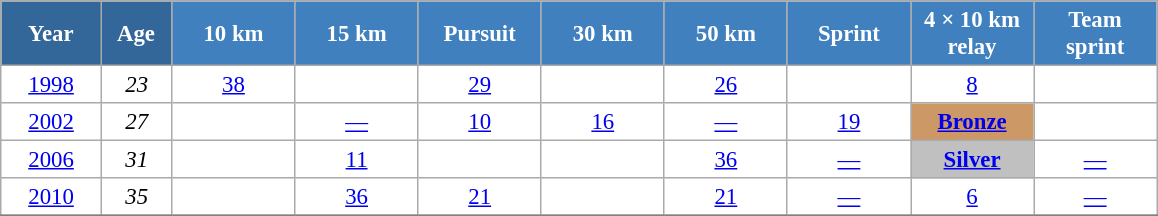<table class="wikitable" style="font-size:95%; text-align:center; border:grey solid 1px; border-collapse:collapse; background:#ffffff;">
<tr>
<th style="background-color:#369; color:white; width:60px;"> Year </th>
<th style="background-color:#369; color:white; width:40px;"> Age </th>
<th style="background-color:#4180be; color:white; width:75px;"> 10 km </th>
<th style="background-color:#4180be; color:white; width:75px;"> 15 km </th>
<th style="background-color:#4180be; color:white; width:75px;"> Pursuit </th>
<th style="background-color:#4180be; color:white; width:75px;"> 30 km </th>
<th style="background-color:#4180be; color:white; width:75px;"> 50 km </th>
<th style="background-color:#4180be; color:white; width:75px;"> Sprint </th>
<th style="background-color:#4180be; color:white; width:75px;"> 4 × 10 km <br> relay </th>
<th style="background-color:#4180be; color:white; width:75px;"> Team <br> sprint </th>
</tr>
<tr>
<td><a href='#'>1998</a></td>
<td><em>23</em></td>
<td><a href='#'>38</a></td>
<td></td>
<td><a href='#'>29</a></td>
<td><a href='#'></a></td>
<td><a href='#'>26</a></td>
<td></td>
<td><a href='#'>8</a></td>
<td></td>
</tr>
<tr>
<td><a href='#'>2002</a></td>
<td><em>27</em></td>
<td></td>
<td><a href='#'>—</a></td>
<td><a href='#'>10</a></td>
<td><a href='#'>16</a></td>
<td><a href='#'>—</a></td>
<td><a href='#'>19</a></td>
<td bgcolor="cc9966"><a href='#'><strong>Bronze</strong></a></td>
<td></td>
</tr>
<tr>
<td><a href='#'>2006</a></td>
<td><em>31</em></td>
<td></td>
<td><a href='#'>11</a></td>
<td><a href='#'></a></td>
<td></td>
<td><a href='#'>36</a></td>
<td><a href='#'>—</a></td>
<td style="background:silver;"><a href='#'><strong>Silver</strong></a></td>
<td><a href='#'>—</a></td>
</tr>
<tr>
<td><a href='#'>2010</a></td>
<td><em>35</em></td>
<td></td>
<td><a href='#'>36</a></td>
<td><a href='#'>21</a></td>
<td></td>
<td><a href='#'>21</a></td>
<td><a href='#'>—</a></td>
<td><a href='#'>6</a></td>
<td><a href='#'>—</a></td>
</tr>
<tr>
</tr>
</table>
